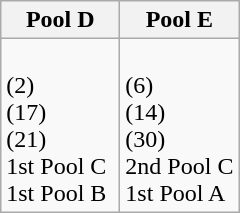<table class="wikitable">
<tr>
<th width=50%>Pool D</th>
<th width=50%>Pool E</th>
</tr>
<tr>
<td><br> (2)<br>
 (17)<br>
 (21)<br>
1st Pool C<br>
1st Pool B</td>
<td><br> (6)<br>
 (14)<br>
 (30)<br>
2nd Pool C<br>
1st Pool A</td>
</tr>
</table>
